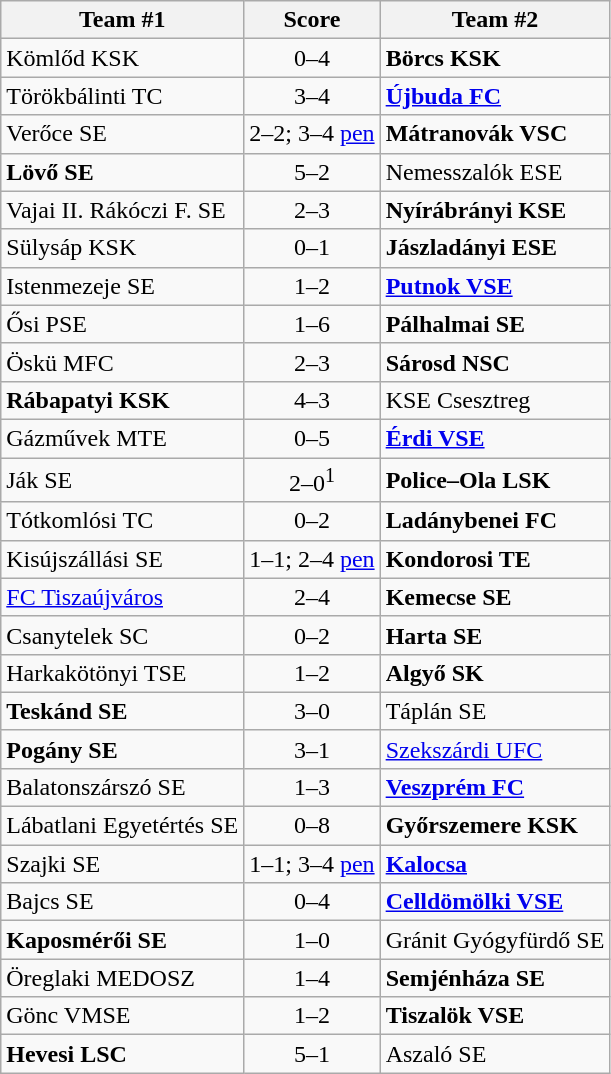<table class="wikitable">
<tr>
<th>Team #1</th>
<th>Score</th>
<th>Team #2</th>
</tr>
<tr>
<td>Kömlőd KSK</td>
<td align="center">0–4</td>
<td><strong>Börcs KSK</strong></td>
</tr>
<tr>
<td>Törökbálinti TC</td>
<td align="center">3–4</td>
<td><strong><a href='#'>Újbuda FC</a></strong></td>
</tr>
<tr>
<td>Verőce SE</td>
<td align="center">2–2; 3–4 <a href='#'>pen</a></td>
<td><strong>Mátranovák VSC</strong></td>
</tr>
<tr>
<td><strong>Lövő SE</strong></td>
<td align="center">5–2</td>
<td>Nemesszalók ESE</td>
</tr>
<tr>
<td>Vajai II. Rákóczi F. SE</td>
<td align="center">2–3</td>
<td><strong>Nyírábrányi KSE</strong></td>
</tr>
<tr>
<td>Sülysáp KSK</td>
<td align="center">0–1</td>
<td><strong>Jászladányi ESE</strong></td>
</tr>
<tr>
<td>Istenmezeje SE</td>
<td align="center">1–2</td>
<td><strong><a href='#'>Putnok VSE</a></strong></td>
</tr>
<tr>
<td>Ősi PSE</td>
<td align="center">1–6</td>
<td><strong>Pálhalmai SE</strong></td>
</tr>
<tr>
<td>Öskü MFC</td>
<td align="center">2–3</td>
<td><strong>Sárosd NSC</strong></td>
</tr>
<tr>
<td><strong>Rábapatyi KSK</strong></td>
<td align="center">4–3</td>
<td>KSE Csesztreg</td>
</tr>
<tr>
<td>Gázművek MTE</td>
<td align="center">0–5</td>
<td><strong><a href='#'>Érdi VSE</a></strong></td>
</tr>
<tr>
<td>Ják SE</td>
<td align="center">2–0<sup>1</sup></td>
<td><strong>Police–Ola LSK</strong></td>
</tr>
<tr>
<td>Tótkomlósi TC</td>
<td align="center">0–2</td>
<td><strong>Ladánybenei FC</strong></td>
</tr>
<tr>
<td>Kisújszállási SE</td>
<td align="center">1–1; 2–4 <a href='#'>pen</a></td>
<td><strong>Kondorosi TE</strong></td>
</tr>
<tr>
<td><a href='#'>FC Tiszaújváros</a></td>
<td align="center">2–4</td>
<td><strong>Kemecse SE</strong></td>
</tr>
<tr>
<td>Csanytelek SC</td>
<td align="center">0–2</td>
<td><strong>Harta SE</strong></td>
</tr>
<tr>
<td>Harkakötönyi TSE</td>
<td align="center">1–2</td>
<td><strong>Algyő SK</strong></td>
</tr>
<tr>
<td><strong>Teskánd SE</strong></td>
<td align="center">3–0</td>
<td>Táplán SE</td>
</tr>
<tr>
<td><strong>Pogány SE</strong></td>
<td align="center">3–1</td>
<td><a href='#'>Szekszárdi UFC</a></td>
</tr>
<tr>
<td>Balatonszárszó SE</td>
<td align="center">1–3</td>
<td><strong><a href='#'>Veszprém FC</a></strong></td>
</tr>
<tr>
<td>Lábatlani Egyetértés SE</td>
<td align="center">0–8</td>
<td><strong>Győrszemere KSK</strong></td>
</tr>
<tr>
<td>Szajki SE</td>
<td align="center">1–1; 3–4 <a href='#'>pen</a></td>
<td><strong><a href='#'>Kalocsa</a></strong></td>
</tr>
<tr>
<td>Bajcs SE</td>
<td align="center">0–4</td>
<td><strong><a href='#'>Celldömölki VSE</a></strong></td>
</tr>
<tr>
<td><strong>Kaposmérői SE</strong></td>
<td align="center">1–0</td>
<td>Gránit Gyógyfürdő SE</td>
</tr>
<tr>
<td>Öreglaki MEDOSZ</td>
<td align="center">1–4</td>
<td><strong>Semjénháza SE</strong></td>
</tr>
<tr>
<td>Gönc VMSE</td>
<td align="center">1–2</td>
<td><strong>Tiszalök VSE</strong></td>
</tr>
<tr>
<td><strong>Hevesi LSC</strong></td>
<td align="center">5–1</td>
<td>Aszaló SE</td>
</tr>
</table>
